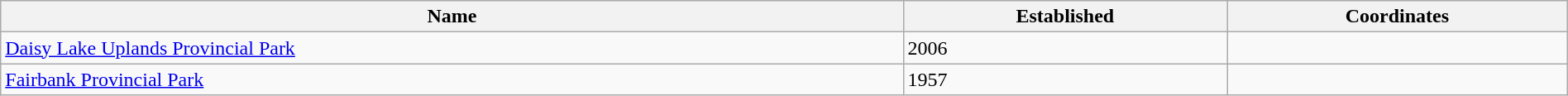<table class='wikitable sortable' style="width:100%">
<tr>
<th>Name</th>
<th>Established</th>
<th>Coordinates</th>
</tr>
<tr>
<td><a href='#'>Daisy Lake Uplands Provincial Park</a></td>
<td>2006</td>
<td></td>
</tr>
<tr>
<td><a href='#'>Fairbank Provincial Park</a></td>
<td>1957</td>
<td></td>
</tr>
</table>
